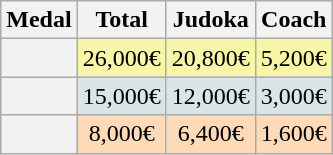<table class=wikitable style="text-align:center;">
<tr>
<th>Medal</th>
<th>Total</th>
<th>Judoka</th>
<th>Coach</th>
</tr>
<tr bgcolor=F7F6A8>
<th></th>
<td>26,000€</td>
<td>20,800€</td>
<td>5,200€</td>
</tr>
<tr bgcolor=DCE5E5>
<th></th>
<td>15,000€</td>
<td>12,000€</td>
<td>3,000€</td>
</tr>
<tr bgcolor=FFDAB9>
<th></th>
<td>8,000€</td>
<td>6,400€</td>
<td>1,600€</td>
</tr>
</table>
